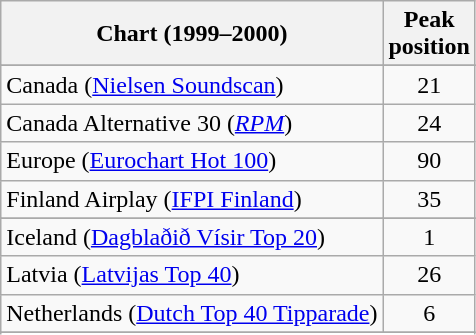<table class="wikitable sortable">
<tr>
<th>Chart (1999–2000)</th>
<th>Peak<br>position</th>
</tr>
<tr>
</tr>
<tr>
</tr>
<tr>
<td>Canada (<a href='#'>Nielsen Soundscan</a>)</td>
<td align="center">21</td>
</tr>
<tr>
<td>Canada Alternative 30 (<em><a href='#'>RPM</a></em>)</td>
<td align="center">24</td>
</tr>
<tr>
<td>Europe (<a href='#'>Eurochart Hot 100</a>)</td>
<td align="center">90</td>
</tr>
<tr>
<td>Finland Airplay (<a href='#'>IFPI Finland</a>)</td>
<td align="center">35</td>
</tr>
<tr>
</tr>
<tr>
<td>Iceland (<a href='#'>Dagblaðið Vísir Top 20</a>)</td>
<td align="center">1</td>
</tr>
<tr>
<td>Latvia (<a href='#'>Latvijas Top 40</a>)</td>
<td align="center">26</td>
</tr>
<tr>
<td>Netherlands (<a href='#'>Dutch Top 40 Tipparade</a>)</td>
<td align="center">6</td>
</tr>
<tr>
</tr>
<tr>
</tr>
<tr>
</tr>
<tr>
</tr>
<tr>
</tr>
<tr>
</tr>
<tr>
</tr>
<tr>
</tr>
</table>
